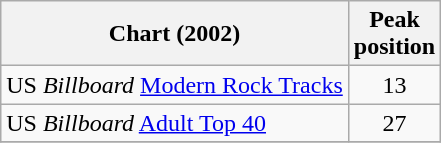<table class="wikitable">
<tr>
<th>Chart (2002)</th>
<th>Peak<br>position</th>
</tr>
<tr>
<td>US <em>Billboard</em> <a href='#'>Modern Rock Tracks</a></td>
<td align="center">13</td>
</tr>
<tr>
<td>US <em>Billboard</em> <a href='#'>Adult Top 40</a></td>
<td align="center">27</td>
</tr>
<tr>
</tr>
</table>
